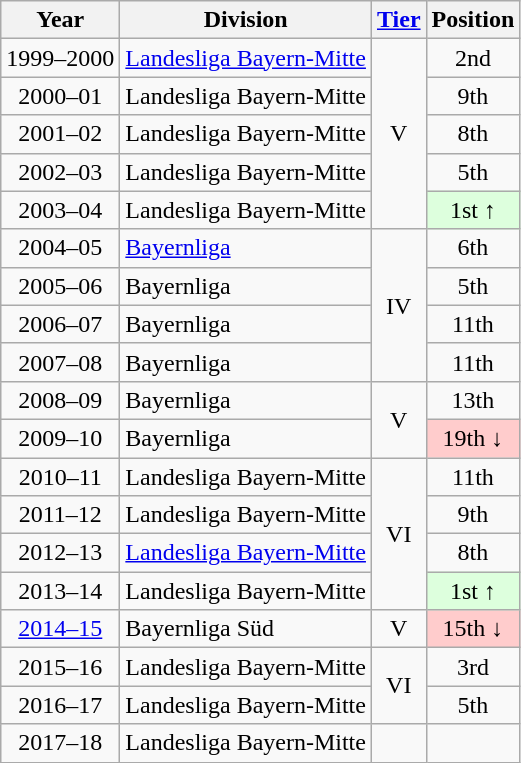<table class="wikitable">
<tr>
<th>Year</th>
<th>Division</th>
<th><a href='#'>Tier</a></th>
<th>Position</th>
</tr>
<tr align="center">
<td>1999–2000</td>
<td align="left"><a href='#'>Landesliga Bayern-Mitte</a></td>
<td rowspan=5>V</td>
<td>2nd</td>
</tr>
<tr align="center">
<td>2000–01</td>
<td align="left">Landesliga Bayern-Mitte</td>
<td>9th</td>
</tr>
<tr align="center">
<td>2001–02</td>
<td align="left">Landesliga Bayern-Mitte</td>
<td>8th</td>
</tr>
<tr align="center">
<td>2002–03</td>
<td align="left">Landesliga Bayern-Mitte</td>
<td>5th</td>
</tr>
<tr align="center">
<td>2003–04</td>
<td align="left">Landesliga Bayern-Mitte</td>
<td style="background:#ddffdd">1st ↑</td>
</tr>
<tr align="center">
<td>2004–05</td>
<td align="left"><a href='#'>Bayernliga</a></td>
<td rowspan=4>IV</td>
<td>6th</td>
</tr>
<tr align="center">
<td>2005–06</td>
<td align="left">Bayernliga</td>
<td>5th</td>
</tr>
<tr align="center">
<td>2006–07</td>
<td align="left">Bayernliga</td>
<td>11th</td>
</tr>
<tr align="center">
<td>2007–08</td>
<td align="left">Bayernliga</td>
<td>11th</td>
</tr>
<tr align="center">
<td>2008–09</td>
<td align="left">Bayernliga</td>
<td rowspan=2>V</td>
<td>13th</td>
</tr>
<tr align="center">
<td>2009–10</td>
<td align="left">Bayernliga</td>
<td style="background:#ffcccc">19th ↓</td>
</tr>
<tr align="center">
<td>2010–11</td>
<td align="left">Landesliga Bayern-Mitte</td>
<td rowspan=4>VI</td>
<td>11th</td>
</tr>
<tr align="center">
<td>2011–12</td>
<td align="left">Landesliga Bayern-Mitte</td>
<td>9th</td>
</tr>
<tr align="center">
<td>2012–13</td>
<td align="left"><a href='#'>Landesliga Bayern-Mitte</a></td>
<td>8th</td>
</tr>
<tr align="center">
<td>2013–14</td>
<td align="left">Landesliga Bayern-Mitte</td>
<td style="background:#ddffdd">1st ↑</td>
</tr>
<tr align="center">
<td><a href='#'>2014–15</a></td>
<td align="left">Bayernliga Süd</td>
<td>V</td>
<td style="background:#ffcccc">15th ↓</td>
</tr>
<tr align="center">
<td>2015–16</td>
<td align="left">Landesliga Bayern-Mitte</td>
<td rowspan=2>VI</td>
<td>3rd</td>
</tr>
<tr align="center">
<td>2016–17</td>
<td align="left">Landesliga Bayern-Mitte</td>
<td>5th</td>
</tr>
<tr align="center">
<td>2017–18</td>
<td align="left">Landesliga Bayern-Mitte</td>
<td></td>
</tr>
</table>
